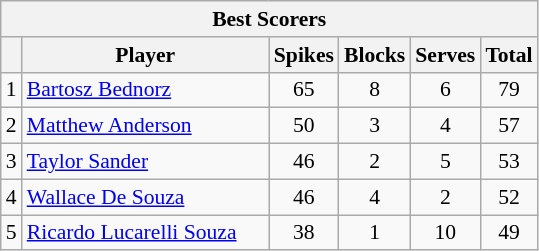<table class="wikitable sortable" style=font-size:90%>
<tr>
<th colspan=6>Best Scorers</th>
</tr>
<tr>
<th></th>
<th width=158>Player</th>
<th width=20>Spikes</th>
<th width=20>Blocks</th>
<th width=20>Serves</th>
<th width=20>Total</th>
</tr>
<tr>
<td>1</td>
<td> <a href='#'>Bartosz Bednorz</a></td>
<td align=center>65</td>
<td align=center>8</td>
<td align=center>6</td>
<td align=center>79</td>
</tr>
<tr>
<td>2</td>
<td> <a href='#'>Matthew Anderson</a></td>
<td align=center>50</td>
<td align=center>3</td>
<td align=center>4</td>
<td align=center>57</td>
</tr>
<tr>
<td>3</td>
<td> <a href='#'>Taylor Sander</a></td>
<td align=center>46</td>
<td align=center>2</td>
<td align=center>5</td>
<td align=center>53</td>
</tr>
<tr>
<td>4</td>
<td> <a href='#'>Wallace De Souza</a></td>
<td align=center>46</td>
<td align=center>4</td>
<td align=center>2</td>
<td align=center>52</td>
</tr>
<tr>
<td>5</td>
<td> <a href='#'>Ricardo Lucarelli Souza</a></td>
<td align=center>38</td>
<td align=center>1</td>
<td align=center>10</td>
<td align=center>49</td>
</tr>
</table>
